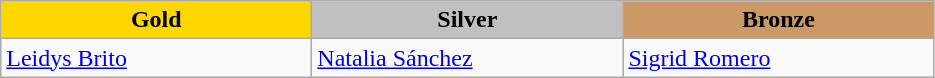<table class="wikitable" style="text-align:left">
<tr align="center">
<td width=200 bgcolor=gold><strong>Gold</strong></td>
<td width=200 bgcolor=silver><strong>Silver</strong></td>
<td width=200 bgcolor=CC9966><strong>Bronze</strong></td>
</tr>
<tr>
<td><a href='#'>Leidys Brito</a><br><em></em></td>
<td><a href='#'>Natalia Sánchez</a><br><em></em></td>
<td><a href='#'>Sigrid Romero</a><br><em></em></td>
</tr>
</table>
